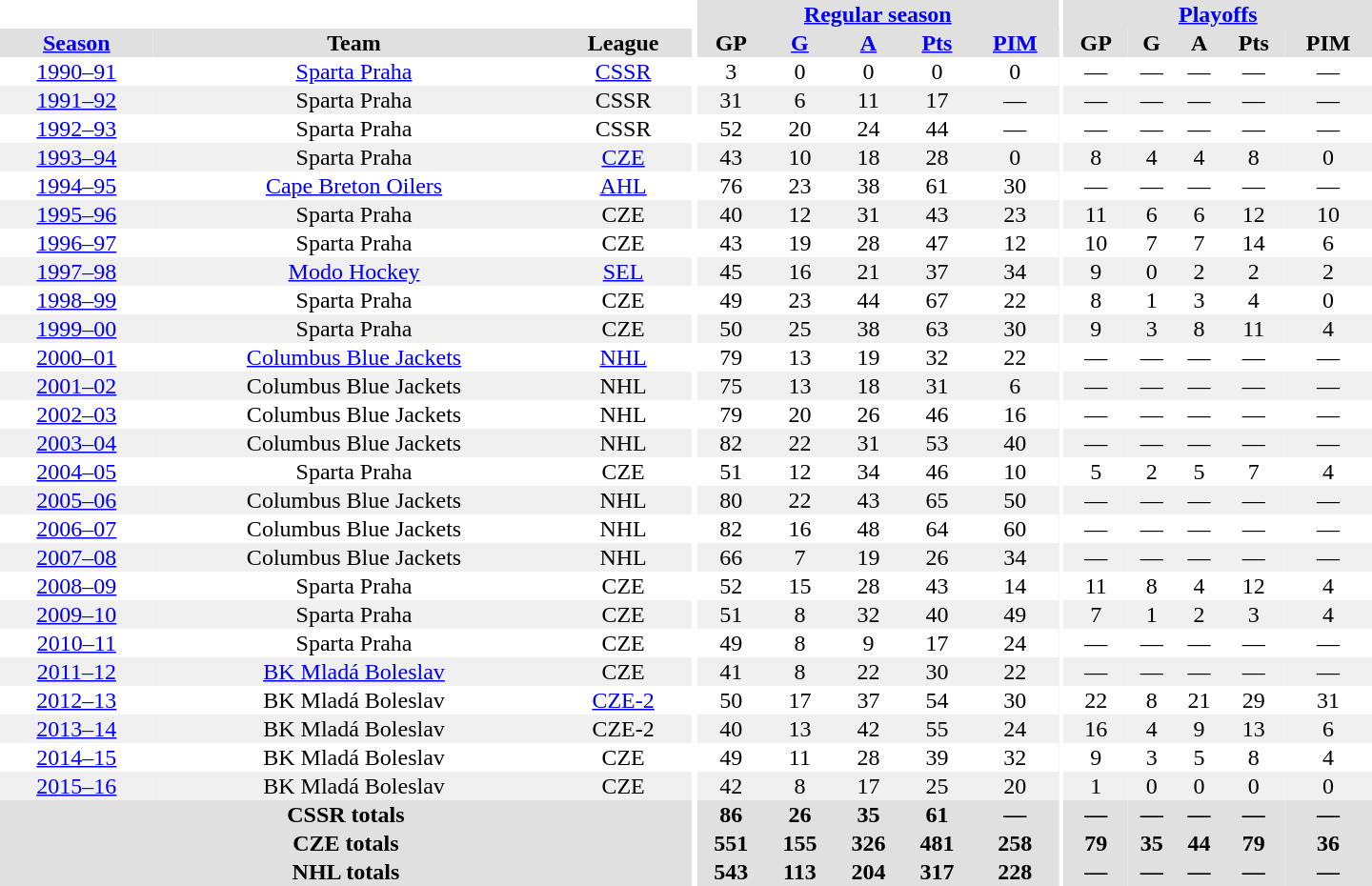<table border="0" cellpadding="1" cellspacing="0" style="text-align:center; width:60em">
<tr bgcolor="#e0e0e0">
<th colspan="3" bgcolor="#ffffff"></th>
<th rowspan="100" bgcolor="#ffffff"></th>
<th colspan="5"><a href='#'>Regular season</a></th>
<th rowspan="100" bgcolor="#ffffff"></th>
<th colspan="5"><a href='#'>Playoffs</a></th>
</tr>
<tr bgcolor="#e0e0e0">
<th><a href='#'>Season</a></th>
<th>Team</th>
<th>League</th>
<th>GP</th>
<th><a href='#'>G</a></th>
<th><a href='#'>A</a></th>
<th><a href='#'>Pts</a></th>
<th><a href='#'>PIM</a></th>
<th>GP</th>
<th>G</th>
<th>A</th>
<th>Pts</th>
<th>PIM</th>
</tr>
<tr>
<td><a href='#'>1990–91</a></td>
<td><a href='#'>Sparta Praha</a></td>
<td><a href='#'>CSSR</a></td>
<td>3</td>
<td>0</td>
<td>0</td>
<td>0</td>
<td>0</td>
<td>—</td>
<td>—</td>
<td>—</td>
<td>—</td>
<td>—</td>
</tr>
<tr bgcolor="#f0f0f0">
<td><a href='#'>1991–92</a></td>
<td>Sparta Praha</td>
<td>CSSR</td>
<td>31</td>
<td>6</td>
<td>11</td>
<td>17</td>
<td>—</td>
<td>—</td>
<td>—</td>
<td>—</td>
<td>—</td>
<td>—</td>
</tr>
<tr>
<td><a href='#'>1992–93</a></td>
<td>Sparta Praha</td>
<td>CSSR</td>
<td>52</td>
<td>20</td>
<td>24</td>
<td>44</td>
<td>—</td>
<td>—</td>
<td>—</td>
<td>—</td>
<td>—</td>
<td>—</td>
</tr>
<tr bgcolor="#f0f0f0">
<td><a href='#'>1993–94</a></td>
<td>Sparta Praha</td>
<td><a href='#'>CZE</a></td>
<td>43</td>
<td>10</td>
<td>18</td>
<td>28</td>
<td>0</td>
<td>8</td>
<td>4</td>
<td>4</td>
<td>8</td>
<td>0</td>
</tr>
<tr>
<td><a href='#'>1994–95</a></td>
<td><a href='#'>Cape Breton Oilers</a></td>
<td><a href='#'>AHL</a></td>
<td>76</td>
<td>23</td>
<td>38</td>
<td>61</td>
<td>30</td>
<td>—</td>
<td>—</td>
<td>—</td>
<td>—</td>
<td>—</td>
</tr>
<tr bgcolor="#f0f0f0">
<td><a href='#'>1995–96</a></td>
<td>Sparta Praha</td>
<td>CZE</td>
<td>40</td>
<td>12</td>
<td>31</td>
<td>43</td>
<td>23</td>
<td>11</td>
<td>6</td>
<td>6</td>
<td>12</td>
<td>10</td>
</tr>
<tr>
<td><a href='#'>1996–97</a></td>
<td>Sparta Praha</td>
<td>CZE</td>
<td>43</td>
<td>19</td>
<td>28</td>
<td>47</td>
<td>12</td>
<td>10</td>
<td>7</td>
<td>7</td>
<td>14</td>
<td>6</td>
</tr>
<tr bgcolor="#f0f0f0">
<td><a href='#'>1997–98</a></td>
<td><a href='#'>Modo Hockey</a></td>
<td><a href='#'>SEL</a></td>
<td>45</td>
<td>16</td>
<td>21</td>
<td>37</td>
<td>34</td>
<td>9</td>
<td>0</td>
<td>2</td>
<td>2</td>
<td>2</td>
</tr>
<tr>
<td><a href='#'>1998–99</a></td>
<td>Sparta Praha</td>
<td>CZE</td>
<td>49</td>
<td>23</td>
<td>44</td>
<td>67</td>
<td>22</td>
<td>8</td>
<td>1</td>
<td>3</td>
<td>4</td>
<td>0</td>
</tr>
<tr bgcolor="#f0f0f0">
<td><a href='#'>1999–00</a></td>
<td>Sparta Praha</td>
<td>CZE</td>
<td>50</td>
<td>25</td>
<td>38</td>
<td>63</td>
<td>30</td>
<td>9</td>
<td>3</td>
<td>8</td>
<td>11</td>
<td>4</td>
</tr>
<tr>
<td><a href='#'>2000–01</a></td>
<td><a href='#'>Columbus Blue Jackets</a></td>
<td><a href='#'>NHL</a></td>
<td>79</td>
<td>13</td>
<td>19</td>
<td>32</td>
<td>22</td>
<td>—</td>
<td>—</td>
<td>—</td>
<td>—</td>
<td>—</td>
</tr>
<tr bgcolor="#f0f0f0">
<td><a href='#'>2001–02</a></td>
<td>Columbus Blue Jackets</td>
<td>NHL</td>
<td>75</td>
<td>13</td>
<td>18</td>
<td>31</td>
<td>6</td>
<td>—</td>
<td>—</td>
<td>—</td>
<td>—</td>
<td>—</td>
</tr>
<tr>
<td><a href='#'>2002–03</a></td>
<td>Columbus Blue Jackets</td>
<td>NHL</td>
<td>79</td>
<td>20</td>
<td>26</td>
<td>46</td>
<td>16</td>
<td>—</td>
<td>—</td>
<td>—</td>
<td>—</td>
<td>—</td>
</tr>
<tr bgcolor="#f0f0f0">
<td><a href='#'>2003–04</a></td>
<td>Columbus Blue Jackets</td>
<td>NHL</td>
<td>82</td>
<td>22</td>
<td>31</td>
<td>53</td>
<td>40</td>
<td>—</td>
<td>—</td>
<td>—</td>
<td>—</td>
<td>—</td>
</tr>
<tr>
<td><a href='#'>2004–05</a></td>
<td>Sparta Praha</td>
<td>CZE</td>
<td>51</td>
<td>12</td>
<td>34</td>
<td>46</td>
<td>10</td>
<td>5</td>
<td>2</td>
<td>5</td>
<td>7</td>
<td>4</td>
</tr>
<tr bgcolor="#f0f0f0">
<td><a href='#'>2005–06</a></td>
<td>Columbus Blue Jackets</td>
<td>NHL</td>
<td>80</td>
<td>22</td>
<td>43</td>
<td>65</td>
<td>50</td>
<td>—</td>
<td>—</td>
<td>—</td>
<td>—</td>
<td>—</td>
</tr>
<tr>
<td><a href='#'>2006–07</a></td>
<td>Columbus Blue Jackets</td>
<td>NHL</td>
<td>82</td>
<td>16</td>
<td>48</td>
<td>64</td>
<td>60</td>
<td>—</td>
<td>—</td>
<td>—</td>
<td>—</td>
<td>—</td>
</tr>
<tr bgcolor="#f0f0f0">
<td><a href='#'>2007–08</a></td>
<td>Columbus Blue Jackets</td>
<td>NHL</td>
<td>66</td>
<td>7</td>
<td>19</td>
<td>26</td>
<td>34</td>
<td>—</td>
<td>—</td>
<td>—</td>
<td>—</td>
<td>—</td>
</tr>
<tr>
<td><a href='#'>2008–09</a></td>
<td>Sparta Praha</td>
<td>CZE</td>
<td>52</td>
<td>15</td>
<td>28</td>
<td>43</td>
<td>14</td>
<td>11</td>
<td>8</td>
<td>4</td>
<td>12</td>
<td>4</td>
</tr>
<tr bgcolor="#f0f0f0">
<td><a href='#'>2009–10</a></td>
<td>Sparta Praha</td>
<td>CZE</td>
<td>51</td>
<td>8</td>
<td>32</td>
<td>40</td>
<td>49</td>
<td>7</td>
<td>1</td>
<td>2</td>
<td>3</td>
<td>4</td>
</tr>
<tr>
<td><a href='#'>2010–11</a></td>
<td>Sparta Praha</td>
<td>CZE</td>
<td>49</td>
<td>8</td>
<td>9</td>
<td>17</td>
<td>24</td>
<td>—</td>
<td>—</td>
<td>—</td>
<td>—</td>
<td>—</td>
</tr>
<tr bgcolor="#f0f0f0">
<td><a href='#'>2011–12</a></td>
<td><a href='#'>BK Mladá Boleslav</a></td>
<td>CZE</td>
<td>41</td>
<td>8</td>
<td>22</td>
<td>30</td>
<td>22</td>
<td>—</td>
<td>—</td>
<td>—</td>
<td>—</td>
<td>—</td>
</tr>
<tr>
<td><a href='#'>2012–13</a></td>
<td>BK Mladá Boleslav</td>
<td><a href='#'>CZE-2</a></td>
<td>50</td>
<td>17</td>
<td>37</td>
<td>54</td>
<td>30</td>
<td>22</td>
<td>8</td>
<td>21</td>
<td>29</td>
<td>31</td>
</tr>
<tr bgcolor="#f0f0f0">
<td><a href='#'>2013–14</a></td>
<td>BK Mladá Boleslav</td>
<td>CZE-2</td>
<td>40</td>
<td>13</td>
<td>42</td>
<td>55</td>
<td>24</td>
<td>16</td>
<td>4</td>
<td>9</td>
<td>13</td>
<td>6</td>
</tr>
<tr>
<td><a href='#'>2014–15</a></td>
<td>BK Mladá Boleslav</td>
<td>CZE</td>
<td>49</td>
<td>11</td>
<td>28</td>
<td>39</td>
<td>32</td>
<td>9</td>
<td>3</td>
<td>5</td>
<td>8</td>
<td>4</td>
</tr>
<tr bgcolor="#f0f0f0">
<td><a href='#'>2015–16</a></td>
<td>BK Mladá Boleslav</td>
<td>CZE</td>
<td>42</td>
<td>8</td>
<td>17</td>
<td>25</td>
<td>20</td>
<td>1</td>
<td>0</td>
<td>0</td>
<td>0</td>
<td>0</td>
</tr>
<tr bgcolor="#e0e0e0">
<th colspan="3">CSSR totals</th>
<th>86</th>
<th>26</th>
<th>35</th>
<th>61</th>
<th>—</th>
<th>—</th>
<th>—</th>
<th>—</th>
<th>—</th>
<th>—</th>
</tr>
<tr bgcolor="#e0e0e0">
<th colspan="3">CZE totals</th>
<th>551</th>
<th>155</th>
<th>326</th>
<th>481</th>
<th>258</th>
<th>79</th>
<th>35</th>
<th>44</th>
<th>79</th>
<th>36</th>
</tr>
<tr bgcolor="#e0e0e0">
<th colspan="3">NHL totals</th>
<th>543</th>
<th>113</th>
<th>204</th>
<th>317</th>
<th>228</th>
<th>—</th>
<th>—</th>
<th>—</th>
<th>—</th>
<th>—</th>
</tr>
</table>
